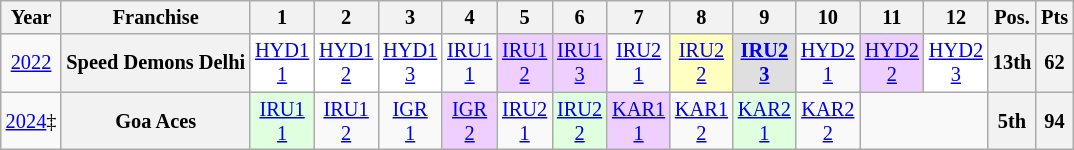<table class="wikitable" style="text-align:center; font-size:85%">
<tr>
<th>Year</th>
<th>Franchise</th>
<th>1</th>
<th>2</th>
<th>3</th>
<th>4</th>
<th>5</th>
<th>6</th>
<th>7</th>
<th>8</th>
<th>9</th>
<th>10</th>
<th>11</th>
<th>12</th>
<th>Pos.</th>
<th>Pts</th>
</tr>
<tr>
<td><a href='#'>2022</a></td>
<th>Speed Demons Delhi</th>
<td style="background:#ffffff;"><a href='#'>HYD1<br>1</a><br></td>
<td style="background:#ffffff;"><a href='#'>HYD1<br>2</a><br></td>
<td style="background:#ffffff;"><a href='#'>HYD1<br>3</a><br></td>
<td><a href='#'>IRU1<br>1</a><br></td>
<td style="background:#efcfff;"><a href='#'>IRU1<br>2</a><br></td>
<td style="background:#efcfff;"><a href='#'>IRU1<br>3</a><br></td>
<td><a href='#'>IRU2<br>1</a><br></td>
<td style="background:#ffffbf;"><a href='#'>IRU2<br>2</a><br></td>
<td style="background:#dfdfdf;"><strong><a href='#'>IRU2<br>3</a></strong><br></td>
<td><a href='#'>HYD2<br>1</a><br></td>
<td style="background:#efcfff;"><a href='#'>HYD2<br>2</a><br></td>
<td style="background:#ffffff;"><a href='#'>HYD2<br>3</a><br></td>
<th>13th</th>
<th>62</th>
</tr>
<tr>
<td><a href='#'>2024</a>‡</td>
<th>Goa Aces</th>
<td style="background:#dfffdf;"><a href='#'>IRU1<br>1</a><br></td>
<td><a href='#'>IRU1<br>2</a></td>
<td><a href='#'>IGR<br>1</a></td>
<td style="background:#efcfff;"><a href='#'>IGR<br>2</a><br></td>
<td><a href='#'>IRU2<br>1</a></td>
<td style="background:#dfffdf;"><a href='#'>IRU2<br>2</a><br></td>
<td style="background:#efcfff;"><a href='#'>KAR1<br>1</a><br></td>
<td><a href='#'>KAR1<br>2</a><br></td>
<td style="background:#dfffdf;"><a href='#'>KAR2<br>1</a><br></td>
<td><a href='#'>KAR2<br>2</a><br></td>
<td colspan=2></td>
<th>5th</th>
<th>94</th>
</tr>
</table>
